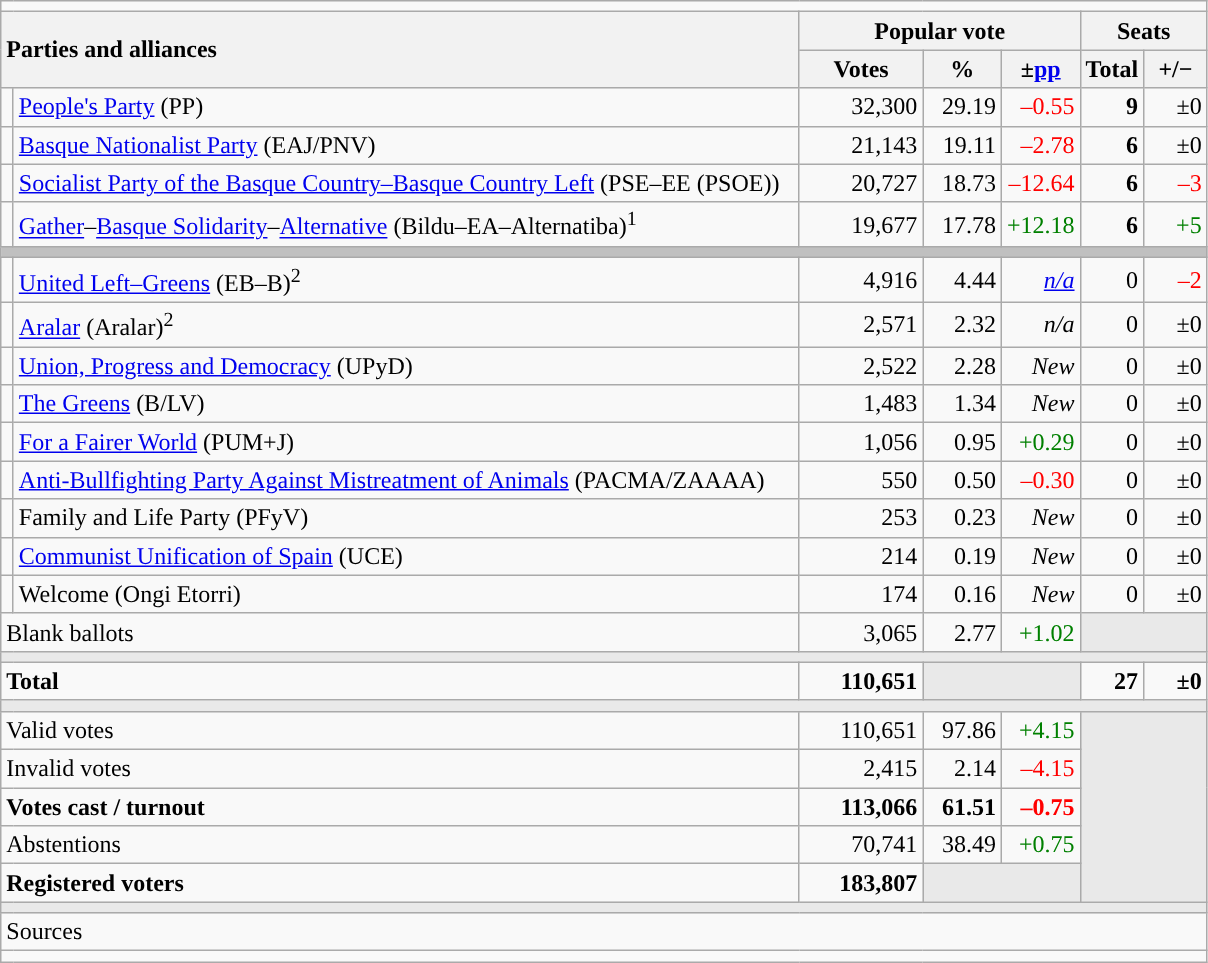<table class="wikitable" style="text-align:right;">
<tr>
<td colspan="7"></td>
</tr>
<tr>
<th style="text-align:left;" rowspan="2" colspan="2" width="525">Parties and alliances</th>
<th colspan="3">Popular vote</th>
<th colspan="2">Seats</th>
</tr>
<tr>
<th width="75">Votes</th>
<th width="45">%</th>
<th width="45">±<a href='#'>pp</a></th>
<th width="35">Total</th>
<th width="35">+/−</th>
</tr>
<tr>
<td width="1" style="color:inherit;background:"></td>
<td align="left"><a href='#'>People's Party</a> (PP)</td>
<td>32,300</td>
<td>29.19</td>
<td style="color:red;">–0.55</td>
<td><strong>9</strong></td>
<td>±0</td>
</tr>
<tr>
<td style="color:inherit;background:"></td>
<td align="left"><a href='#'>Basque Nationalist Party</a> (EAJ/PNV)</td>
<td>21,143</td>
<td>19.11</td>
<td style="color:red;">–2.78</td>
<td><strong>6</strong></td>
<td>±0</td>
</tr>
<tr>
<td style="color:inherit;background:"></td>
<td align="left"><a href='#'>Socialist Party of the Basque Country–Basque Country Left</a> (PSE–EE (PSOE))</td>
<td>20,727</td>
<td>18.73</td>
<td style="color:red;">–12.64</td>
<td><strong>6</strong></td>
<td style="color:red;">–3</td>
</tr>
<tr>
<td style="color:inherit;background:"></td>
<td align="left"><a href='#'>Gather</a>–<a href='#'>Basque Solidarity</a>–<a href='#'>Alternative</a> (Bildu–EA–Alternatiba)<sup>1</sup></td>
<td>19,677</td>
<td>17.78</td>
<td style="color:green;">+12.18</td>
<td><strong>6</strong></td>
<td style="color:green;">+5</td>
</tr>
<tr>
<td colspan="7" bgcolor="#C0C0C0"></td>
</tr>
<tr>
<td style="color:inherit;background:"></td>
<td align="left"><a href='#'>United Left–Greens</a> (EB–B)<sup>2</sup></td>
<td>4,916</td>
<td>4.44</td>
<td><em><a href='#'>n/a</a></em></td>
<td>0</td>
<td style="color:red;">–2</td>
</tr>
<tr>
<td style="color:inherit;background:"></td>
<td align="left"><a href='#'>Aralar</a> (Aralar)<sup>2</sup></td>
<td>2,571</td>
<td>2.32</td>
<td><em>n/a</em></td>
<td>0</td>
<td>±0</td>
</tr>
<tr>
<td style="color:inherit;background:"></td>
<td align="left"><a href='#'>Union, Progress and Democracy</a> (UPyD)</td>
<td>2,522</td>
<td>2.28</td>
<td><em>New</em></td>
<td>0</td>
<td>±0</td>
</tr>
<tr>
<td style="color:inherit;background:"></td>
<td align="left"><a href='#'>The Greens</a> (B/LV)</td>
<td>1,483</td>
<td>1.34</td>
<td><em>New</em></td>
<td>0</td>
<td>±0</td>
</tr>
<tr>
<td style="color:inherit;background:"></td>
<td align="left"><a href='#'>For a Fairer World</a> (PUM+J)</td>
<td>1,056</td>
<td>0.95</td>
<td style="color:green;">+0.29</td>
<td>0</td>
<td>±0</td>
</tr>
<tr>
<td style="color:inherit;background:"></td>
<td align="left"><a href='#'>Anti-Bullfighting Party Against Mistreatment of Animals</a> (PACMA/ZAAAA)</td>
<td>550</td>
<td>0.50</td>
<td style="color:red;">–0.30</td>
<td>0</td>
<td>±0</td>
</tr>
<tr>
<td style="color:inherit;background:"></td>
<td align="left">Family and Life Party (PFyV)</td>
<td>253</td>
<td>0.23</td>
<td><em>New</em></td>
<td>0</td>
<td>±0</td>
</tr>
<tr>
<td style="color:inherit;background:"></td>
<td align="left"><a href='#'>Communist Unification of Spain</a> (UCE)</td>
<td>214</td>
<td>0.19</td>
<td><em>New</em></td>
<td>0</td>
<td>±0</td>
</tr>
<tr>
<td style="color:inherit;background:"></td>
<td align="left">Welcome (Ongi Etorri)</td>
<td>174</td>
<td>0.16</td>
<td><em>New</em></td>
<td>0</td>
<td>±0</td>
</tr>
<tr>
<td align="left" colspan="2">Blank ballots</td>
<td>3,065</td>
<td>2.77</td>
<td style="color:green;">+1.02</td>
<td bgcolor="#E9E9E9" colspan="2"></td>
</tr>
<tr>
<td colspan="7" bgcolor="#E9E9E9"></td>
</tr>
<tr style="font-weight:bold;">
<td align="left" colspan="2">Total</td>
<td>110,651</td>
<td bgcolor="#E9E9E9" colspan="2"></td>
<td>27</td>
<td>±0</td>
</tr>
<tr>
<td colspan="7" bgcolor="#E9E9E9"></td>
</tr>
<tr>
<td align="left" colspan="2">Valid votes</td>
<td>110,651</td>
<td>97.86</td>
<td style="color:green;">+4.15</td>
<td bgcolor="#E9E9E9" colspan="2" rowspan="5"></td>
</tr>
<tr>
<td align="left" colspan="2">Invalid votes</td>
<td>2,415</td>
<td>2.14</td>
<td style="color:red;">–4.15</td>
</tr>
<tr style="font-weight:bold;">
<td align="left" colspan="2">Votes cast / turnout</td>
<td>113,066</td>
<td>61.51</td>
<td style="color:red;">–0.75</td>
</tr>
<tr>
<td align="left" colspan="2">Abstentions</td>
<td>70,741</td>
<td>38.49</td>
<td style="color:green;">+0.75</td>
</tr>
<tr style="font-weight:bold;">
<td align="left" colspan="2">Registered voters</td>
<td>183,807</td>
<td bgcolor="#E9E9E9" colspan="2"></td>
</tr>
<tr>
<td colspan="7" bgcolor="#E9E9E9"></td>
</tr>
<tr>
<td align="left" colspan="7">Sources</td>
</tr>
<tr>
<td colspan="7" style="text-align:left; max-width:790px;"></td>
</tr>
</table>
